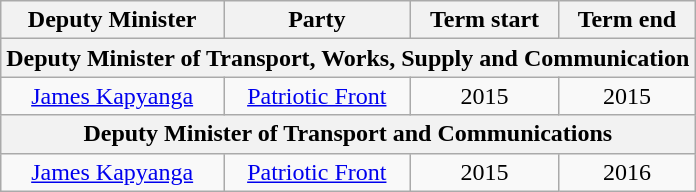<table class=wikitable style=text-align:center>
<tr>
<th>Deputy Minister</th>
<th>Party</th>
<th>Term start</th>
<th>Term end</th>
</tr>
<tr>
<th colspan=4>Deputy Minister of Transport, Works, Supply and Communication</th>
</tr>
<tr>
<td><a href='#'>James Kapyanga</a></td>
<td><a href='#'>Patriotic Front</a></td>
<td>2015</td>
<td>2015</td>
</tr>
<tr>
<th colspan=4>Deputy Minister of Transport and Communications</th>
</tr>
<tr>
<td><a href='#'>James Kapyanga</a></td>
<td><a href='#'>Patriotic Front</a></td>
<td>2015</td>
<td>2016</td>
</tr>
</table>
